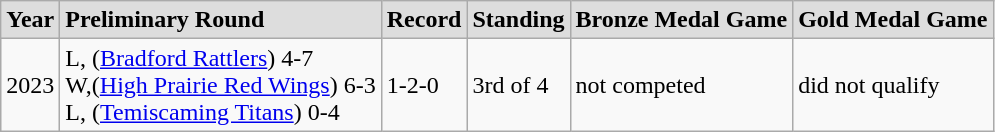<table class="wikitable">
<tr style="font-weight:bold; background-color:#dddddd;" |>
<td>Year</td>
<td>Preliminary Round</td>
<td>Record</td>
<td>Standing</td>
<td>Bronze Medal Game</td>
<td>Gold Medal Game</td>
</tr>
<tr>
<td>2023</td>
<td>L, (<a href='#'>Bradford Rattlers</a>) 4-7<br>W,(<a href='#'>High Prairie Red Wings</a>) 6-3<br>L, (<a href='#'>Temiscaming Titans</a>) 0-4</td>
<td>1-2-0</td>
<td>3rd of 4</td>
<td>not competed</td>
<td>did not qualify</td>
</tr>
</table>
